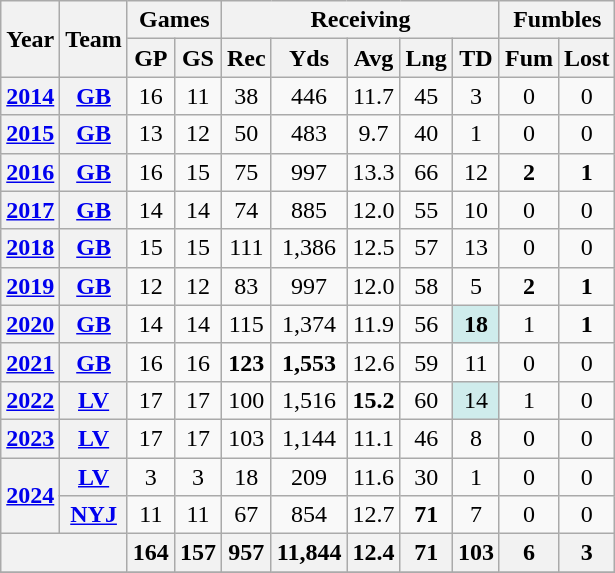<table class=wikitable style="text-align:center;">
<tr>
<th rowspan="2">Year</th>
<th rowspan="2">Team</th>
<th colspan="2">Games</th>
<th colspan="5">Receiving</th>
<th colspan="2">Fumbles</th>
</tr>
<tr>
<th>GP</th>
<th>GS</th>
<th>Rec</th>
<th>Yds</th>
<th>Avg</th>
<th>Lng</th>
<th>TD</th>
<th>Fum</th>
<th>Lost</th>
</tr>
<tr>
<th><a href='#'>2014</a></th>
<th><a href='#'>GB</a></th>
<td>16</td>
<td>11</td>
<td>38</td>
<td>446</td>
<td>11.7</td>
<td>45</td>
<td>3</td>
<td>0</td>
<td>0</td>
</tr>
<tr>
<th><a href='#'>2015</a></th>
<th><a href='#'>GB</a></th>
<td>13</td>
<td>12</td>
<td>50</td>
<td>483</td>
<td>9.7</td>
<td>40</td>
<td>1</td>
<td>0</td>
<td>0</td>
</tr>
<tr>
<th><a href='#'>2016</a></th>
<th><a href='#'>GB</a></th>
<td>16</td>
<td>15</td>
<td>75</td>
<td>997</td>
<td>13.3</td>
<td>66</td>
<td>12</td>
<td><strong>2</strong></td>
<td><strong>1</strong></td>
</tr>
<tr>
<th><a href='#'>2017</a></th>
<th><a href='#'>GB</a></th>
<td>14</td>
<td>14</td>
<td>74</td>
<td>885</td>
<td>12.0</td>
<td>55</td>
<td>10</td>
<td>0</td>
<td>0</td>
</tr>
<tr>
<th><a href='#'>2018</a></th>
<th><a href='#'>GB</a></th>
<td>15</td>
<td>15</td>
<td>111</td>
<td>1,386</td>
<td>12.5</td>
<td>57</td>
<td>13</td>
<td>0</td>
<td>0</td>
</tr>
<tr>
<th><a href='#'>2019</a></th>
<th><a href='#'>GB</a></th>
<td>12</td>
<td>12</td>
<td>83</td>
<td>997</td>
<td>12.0</td>
<td>58</td>
<td>5</td>
<td><strong>2</strong></td>
<td><strong>1</strong></td>
</tr>
<tr>
<th><a href='#'>2020</a></th>
<th><a href='#'>GB</a></th>
<td>14</td>
<td>14</td>
<td>115</td>
<td>1,374</td>
<td>11.9</td>
<td>56</td>
<td style="background:#cfecec;"><strong>18</strong></td>
<td>1</td>
<td><strong>1</strong></td>
</tr>
<tr>
<th><a href='#'>2021</a></th>
<th><a href='#'>GB</a></th>
<td>16</td>
<td>16</td>
<td><strong>123</strong></td>
<td><strong>1,553</strong></td>
<td>12.6</td>
<td>59</td>
<td>11</td>
<td>0</td>
<td>0</td>
</tr>
<tr>
<th><a href='#'>2022</a></th>
<th><a href='#'>LV</a></th>
<td>17</td>
<td>17</td>
<td>100</td>
<td>1,516</td>
<td><strong>15.2</strong></td>
<td>60</td>
<td style="background:#cfecec;">14</td>
<td>1</td>
<td>0</td>
</tr>
<tr>
<th><a href='#'>2023</a></th>
<th><a href='#'>LV</a></th>
<td>17</td>
<td>17</td>
<td>103</td>
<td>1,144</td>
<td>11.1</td>
<td>46</td>
<td>8</td>
<td>0</td>
<td>0</td>
</tr>
<tr>
<th rowspan="2"><a href='#'>2024</a></th>
<th><a href='#'>LV</a></th>
<td>3</td>
<td>3</td>
<td>18</td>
<td>209</td>
<td>11.6</td>
<td>30</td>
<td>1</td>
<td>0</td>
<td>0</td>
</tr>
<tr>
<th><a href='#'>NYJ</a></th>
<td>11</td>
<td>11</td>
<td>67</td>
<td>854</td>
<td>12.7</td>
<td><strong>71</strong></td>
<td>7</td>
<td>0</td>
<td>0</td>
</tr>
<tr>
<th colspan="2"></th>
<th>164</th>
<th>157</th>
<th>957</th>
<th>11,844</th>
<th>12.4</th>
<th>71</th>
<th>103</th>
<th>6</th>
<th>3</th>
</tr>
<tr>
</tr>
</table>
